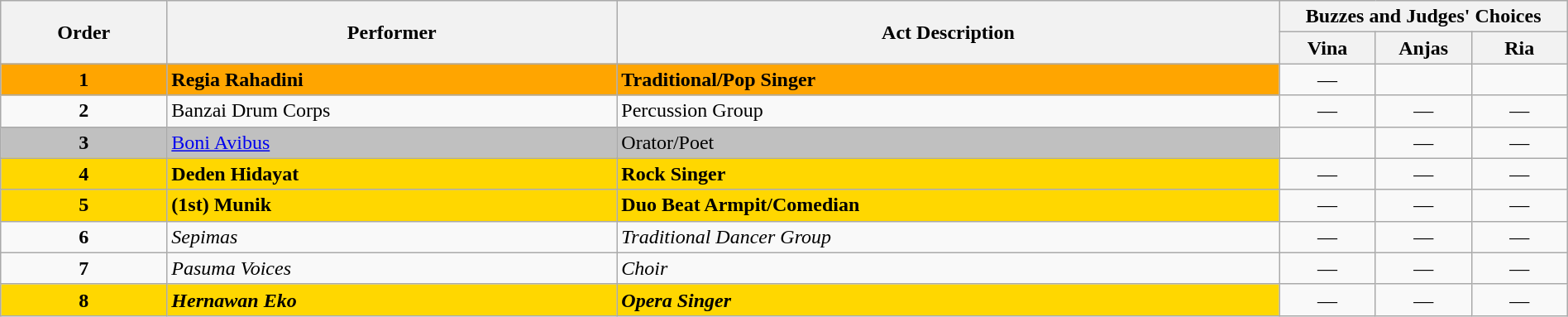<table class="wikitable" style="width:100%;">
<tr>
<th rowspan=2>Order</th>
<th rowspan=2>Performer</th>
<th rowspan=2>Act Description</th>
<th colspan=3>Buzzes and Judges' Choices</th>
</tr>
<tr>
<th width="70">Vina</th>
<th width="70">Anjas</th>
<th width="70">Ria</th>
</tr>
<tr>
<td style="background:orange;" align="center"><strong>1</strong></td>
<td style="background:orange;"><strong>Regia Rahadini</strong></td>
<td style="background:orange;"><strong>Traditional/Pop Singer</strong></td>
<td align="center">—</td>
<td style="text-align:center;"></td>
<td style="text-align:center;"></td>
</tr>
<tr>
<td align="center"><strong>2</strong></td>
<td>Banzai Drum Corps</td>
<td>Percussion Group</td>
<td align="center">—</td>
<td align="center">—</td>
<td align="center">—</td>
</tr>
<tr>
<td style="background:silver;" align="center"><strong>3</strong></td>
<td style="background:silver;"><a href='#'>Boni Avibus</a></td>
<td style="background:silver;">Orator/Poet</td>
<td style="text-align:center;"></td>
<td align="center">—</td>
<td align="center">—</td>
</tr>
<tr>
<th style="background:gold;">4</th>
<td style="background:gold;"><strong>Deden Hidayat</strong></td>
<td style="background:gold;"><strong>Rock Singer</strong></td>
<td align="center">—</td>
<td align="center">—</td>
<td align="center">—</td>
</tr>
<tr>
<th style="background:gold;">5</th>
<td style="background:gold;"><strong>(1st) Munik</strong></td>
<td style="background:gold;"><strong>Duo Beat Armpit/Comedian</strong></td>
<td align="center">—</td>
<td align="center">—</td>
<td align="center">—</td>
</tr>
<tr>
<td align="center"><strong>6</strong></td>
<td><em>Sepimas</em></td>
<td><em>Traditional Dancer Group</em></td>
<td align="center">—</td>
<td align="center">—</td>
<td align="center">—</td>
</tr>
<tr>
<td align="center"><strong>7</strong></td>
<td><em>Pasuma Voices</em></td>
<td><em>Choir</em></td>
<td align="center">—</td>
<td align="center">—</td>
<td align="center">—</td>
</tr>
<tr>
<th style="background:gold;">8</th>
<td style="background:gold;"><strong><em>Hernawan Eko</em></strong></td>
<td style="background:gold;"><strong><em>Opera Singer</em></strong></td>
<td align="center">—</td>
<td align="center">—</td>
<td align="center">—</td>
</tr>
</table>
